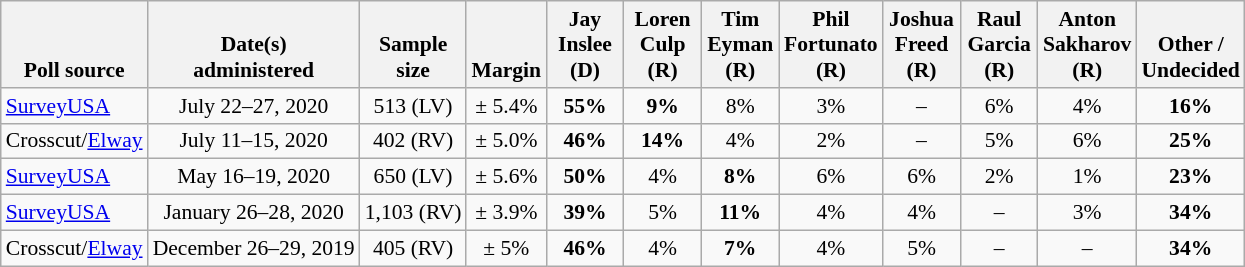<table class="wikitable" style="font-size:90%;text-align:center;">
<tr valign=bottom>
<th>Poll source</th>
<th>Date(s)<br>administered</th>
<th>Sample<br>size</th>
<th>Margin<br></th>
<th style="width:45px;">Jay<br>Inslee (D)</th>
<th style="width:45px;">Loren<br>Culp (R)</th>
<th style="width:45px;">Tim<br>Eyman (R)</th>
<th style="width:45px;">Phil<br>Fortunato (R)</th>
<th style="width:45px;">Joshua<br>Freed (R)</th>
<th style="width:45px;">Raul<br>Garcia (R)</th>
<th style="width:45px;">Anton<br>Sakharov (R)</th>
<th>Other /<br>Undecided</th>
</tr>
<tr>
<td style="text-align:left;"><a href='#'>SurveyUSA</a></td>
<td>July 22–27, 2020</td>
<td>513 (LV)</td>
<td>± 5.4%</td>
<td><strong>55%</strong></td>
<td><strong>9%</strong></td>
<td>8%</td>
<td>3%</td>
<td>–</td>
<td>6%</td>
<td>4%</td>
<td><strong>16%</strong></td>
</tr>
<tr>
<td style="text-align:left;">Crosscut/<a href='#'>Elway</a></td>
<td>July 11–15, 2020</td>
<td>402 (RV)</td>
<td>± 5.0%</td>
<td><strong>46%</strong></td>
<td><strong>14%</strong></td>
<td>4%</td>
<td>2%</td>
<td>–</td>
<td>5%</td>
<td>6%</td>
<td><strong>25%</strong></td>
</tr>
<tr>
<td style="text-align:left;"><a href='#'>SurveyUSA</a></td>
<td>May 16–19, 2020</td>
<td>650 (LV)</td>
<td>± 5.6%</td>
<td><strong>50%</strong></td>
<td>4%</td>
<td><strong>8%</strong></td>
<td>6%</td>
<td>6%</td>
<td>2%</td>
<td>1%</td>
<td><strong>23%</strong></td>
</tr>
<tr>
<td style="text-align:left;"><a href='#'>SurveyUSA</a></td>
<td>January 26–28, 2020</td>
<td>1,103 (RV)</td>
<td>± 3.9%</td>
<td><strong>39%</strong></td>
<td>5%</td>
<td><strong>11%</strong></td>
<td>4%</td>
<td>4%</td>
<td>–</td>
<td>3%</td>
<td><strong>34%</strong></td>
</tr>
<tr>
<td style="text-align:left;">Crosscut/<a href='#'>Elway</a></td>
<td>December 26–29, 2019</td>
<td>405 (RV)</td>
<td>± 5%</td>
<td><strong>46%</strong></td>
<td>4%</td>
<td><strong>7%</strong></td>
<td>4%</td>
<td>5%</td>
<td>–</td>
<td>–</td>
<td><strong>34%</strong></td>
</tr>
</table>
